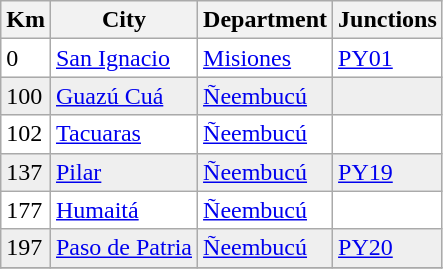<table class="wikitable">
<tr>
<th>Km</th>
<th>City</th>
<th>Department</th>
<th>Junctions</th>
</tr>
<tr bgcolor="ffffff">
<td>0</td>
<td><a href='#'>San Ignacio</a></td>
<td><a href='#'>Misiones</a></td>
<td> <a href='#'>PY01</a></td>
</tr>
<tr bgcolor="efefef">
<td>100</td>
<td><a href='#'>Guazú Cuá</a></td>
<td><a href='#'>Ñeembucú</a></td>
<td></td>
</tr>
<tr bgcolor="ffffff">
<td>102</td>
<td><a href='#'>Tacuaras</a></td>
<td><a href='#'>Ñeembucú</a></td>
<td></td>
</tr>
<tr bgcolor="efefef">
<td>137</td>
<td><a href='#'>Pilar</a></td>
<td><a href='#'>Ñeembucú</a></td>
<td> <a href='#'>PY19</a></td>
</tr>
<tr bgcolor="ffffff">
<td>177</td>
<td><a href='#'>Humaitá</a></td>
<td><a href='#'>Ñeembucú</a></td>
<td></td>
</tr>
<tr bgcolor="efefef">
<td>197</td>
<td><a href='#'>Paso de Patria</a></td>
<td><a href='#'>Ñeembucú</a></td>
<td> <a href='#'>PY20</a></td>
</tr>
<tr bgcolor="ffffff">
</tr>
</table>
